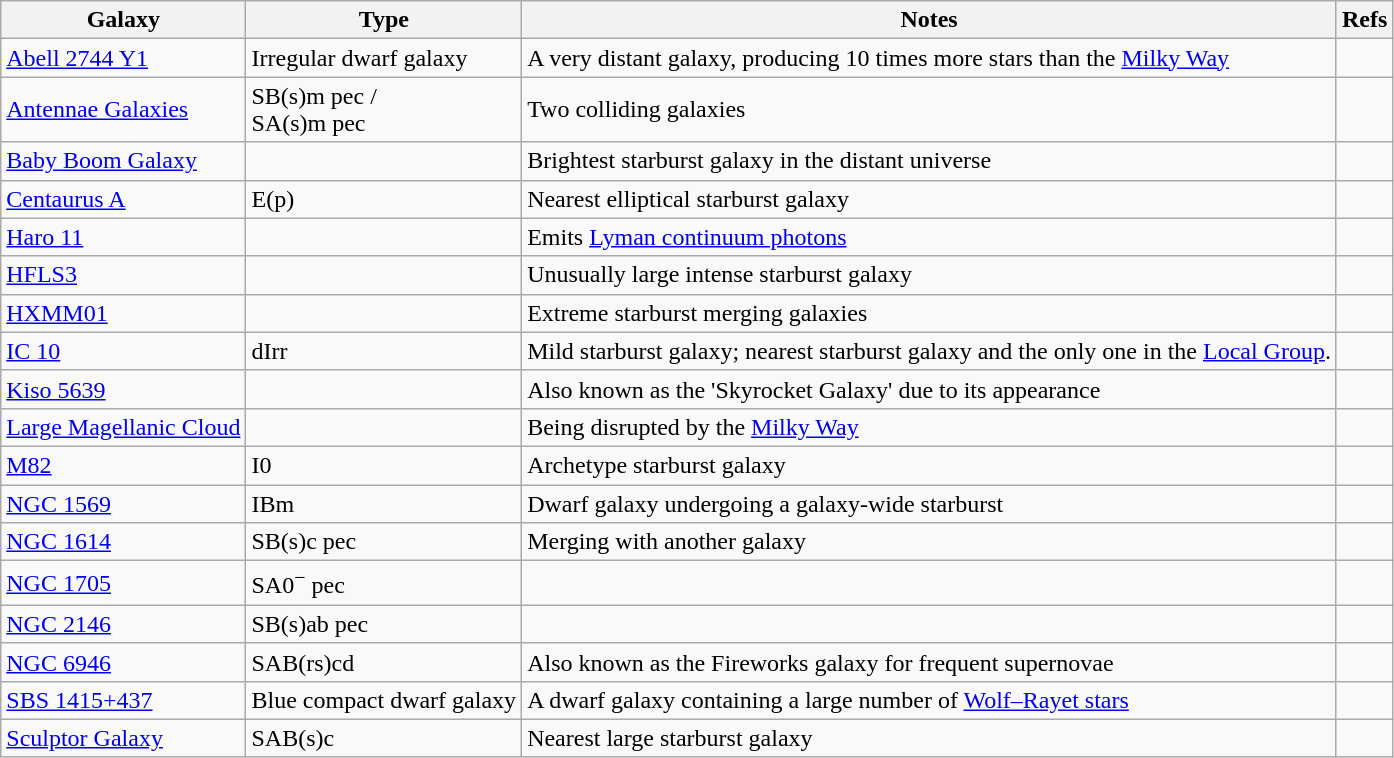<table class=wikitable>
<tr>
<th>Galaxy</th>
<th>Type</th>
<th>Notes</th>
<th>Refs</th>
</tr>
<tr>
<td><a href='#'>Abell 2744 Y1</a></td>
<td>Irregular dwarf galaxy</td>
<td>A very distant galaxy, producing 10 times more stars than the <a href='#'>Milky Way</a></td>
<td></td>
</tr>
<tr>
<td><a href='#'>Antennae Galaxies</a></td>
<td>SB(s)m pec /<br>SA(s)m pec</td>
<td>Two colliding galaxies</td>
<td></td>
</tr>
<tr>
<td><a href='#'>Baby Boom Galaxy</a></td>
<td></td>
<td>Brightest starburst galaxy in the distant universe</td>
<td></td>
</tr>
<tr>
<td><a href='#'>Centaurus A</a></td>
<td>E(p)</td>
<td>Nearest elliptical starburst galaxy</td>
<td></td>
</tr>
<tr>
<td><a href='#'>Haro 11</a></td>
<td></td>
<td>Emits <a href='#'>Lyman continuum photons</a></td>
<td></td>
</tr>
<tr>
<td><a href='#'>HFLS3</a></td>
<td></td>
<td>Unusually large intense starburst galaxy</td>
<td></td>
</tr>
<tr>
<td><a href='#'>HXMM01</a></td>
<td></td>
<td>Extreme starburst merging galaxies</td>
<td></td>
</tr>
<tr>
<td><a href='#'>IC 10</a></td>
<td>dIrr</td>
<td>Mild starburst galaxy; nearest starburst galaxy and the only one in the <a href='#'>Local Group</a>.</td>
<td></td>
</tr>
<tr>
<td><a href='#'>Kiso 5639</a></td>
<td></td>
<td>Also known as the 'Skyrocket Galaxy' due to its appearance</td>
<td></td>
</tr>
<tr>
<td><a href='#'>Large Magellanic Cloud</a></td>
<td></td>
<td>Being disrupted by the <a href='#'>Milky Way</a></td>
<td></td>
</tr>
<tr>
<td><a href='#'>M82</a></td>
<td>I0</td>
<td>Archetype starburst galaxy</td>
<td></td>
</tr>
<tr>
<td><a href='#'>NGC 1569</a></td>
<td>IBm</td>
<td>Dwarf galaxy undergoing a galaxy-wide starburst</td>
<td></td>
</tr>
<tr>
<td><a href='#'>NGC 1614</a></td>
<td>SB(s)c pec</td>
<td>Merging with another galaxy</td>
<td></td>
</tr>
<tr>
<td><a href='#'>NGC 1705</a></td>
<td>SA0<sup>−</sup> pec</td>
<td></td>
<td></td>
</tr>
<tr>
<td><a href='#'>NGC 2146</a></td>
<td>SB(s)ab pec</td>
<td></td>
<td></td>
</tr>
<tr>
<td><a href='#'>NGC 6946</a></td>
<td>SAB(rs)cd</td>
<td>Also known as the Fireworks galaxy for frequent supernovae</td>
<td></td>
</tr>
<tr>
<td><a href='#'>SBS 1415+437</a></td>
<td>Blue compact dwarf galaxy</td>
<td>A dwarf galaxy containing a large number of <a href='#'>Wolf–Rayet stars</a></td>
<td></td>
</tr>
<tr>
<td><a href='#'>Sculptor Galaxy</a></td>
<td>SAB(s)c</td>
<td>Nearest large starburst galaxy</td>
<td></td>
</tr>
</table>
